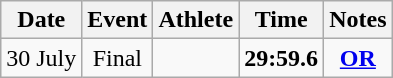<table class=wikitable style=text-align:center>
<tr>
<th>Date</th>
<th>Event</th>
<th>Athlete</th>
<th>Time</th>
<th>Notes</th>
</tr>
<tr>
<td>30 July</td>
<td>Final</td>
<td align=left></td>
<td><strong>29:59.6</strong></td>
<td><strong><a href='#'>OR</a></strong></td>
</tr>
</table>
